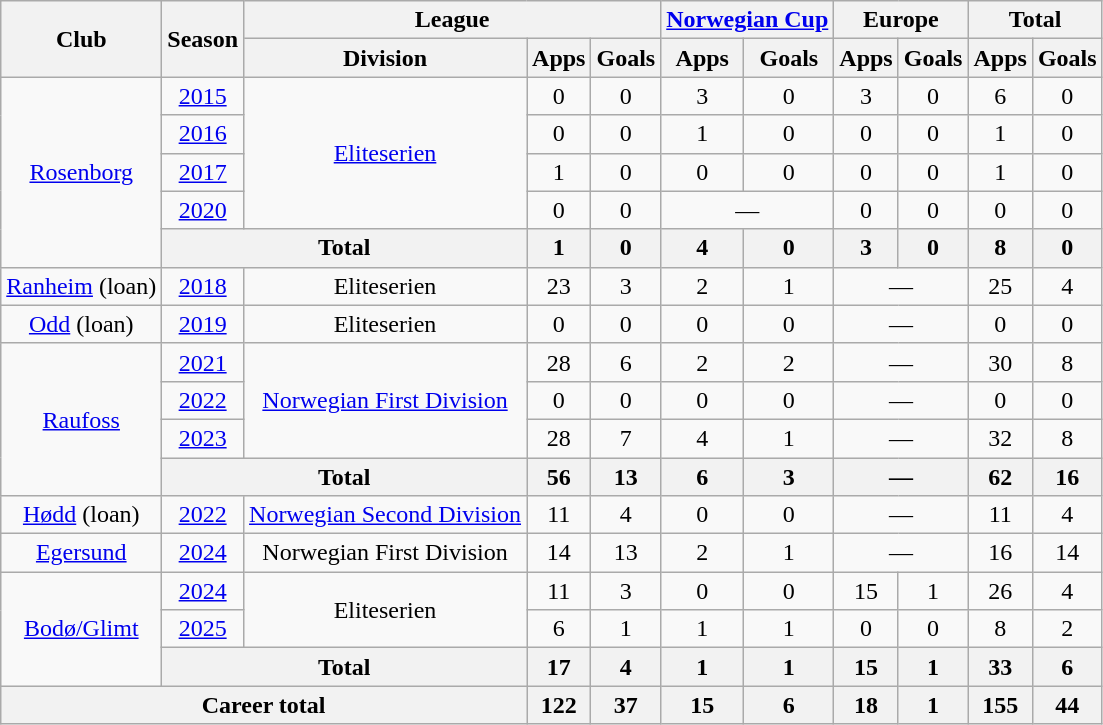<table class="wikitable" style="text-align:center">
<tr>
<th rowspan="2">Club</th>
<th rowspan="2">Season</th>
<th colspan="3">League</th>
<th colspan="2"><a href='#'>Norwegian Cup</a></th>
<th colspan="2">Europe</th>
<th colspan="2">Total</th>
</tr>
<tr>
<th>Division</th>
<th>Apps</th>
<th>Goals</th>
<th>Apps</th>
<th>Goals</th>
<th>Apps</th>
<th>Goals</th>
<th>Apps</th>
<th>Goals</th>
</tr>
<tr>
<td rowspan="5"><a href='#'>Rosenborg</a></td>
<td><a href='#'>2015</a></td>
<td rowspan="4"><a href='#'>Eliteserien</a></td>
<td>0</td>
<td>0</td>
<td>3</td>
<td>0</td>
<td>3</td>
<td>0</td>
<td>6</td>
<td>0</td>
</tr>
<tr>
<td><a href='#'>2016</a></td>
<td>0</td>
<td>0</td>
<td>1</td>
<td>0</td>
<td>0</td>
<td>0</td>
<td>1</td>
<td>0</td>
</tr>
<tr>
<td><a href='#'>2017</a></td>
<td>1</td>
<td>0</td>
<td>0</td>
<td>0</td>
<td>0</td>
<td>0</td>
<td>1</td>
<td>0</td>
</tr>
<tr>
<td><a href='#'>2020</a></td>
<td>0</td>
<td>0</td>
<td colspan="2">—</td>
<td>0</td>
<td>0</td>
<td>0</td>
<td>0</td>
</tr>
<tr>
<th colspan="2">Total</th>
<th>1</th>
<th>0</th>
<th>4</th>
<th>0</th>
<th>3</th>
<th>0</th>
<th>8</th>
<th>0</th>
</tr>
<tr>
<td><a href='#'>Ranheim</a> (loan)</td>
<td><a href='#'>2018</a></td>
<td>Eliteserien</td>
<td>23</td>
<td>3</td>
<td>2</td>
<td>1</td>
<td colspan="2">—</td>
<td>25</td>
<td>4</td>
</tr>
<tr>
<td><a href='#'>Odd</a> (loan)</td>
<td><a href='#'>2019</a></td>
<td>Eliteserien</td>
<td>0</td>
<td>0</td>
<td>0</td>
<td>0</td>
<td colspan="2">—</td>
<td>0</td>
<td>0</td>
</tr>
<tr>
<td rowspan="4"><a href='#'>Raufoss</a></td>
<td><a href='#'>2021</a></td>
<td rowspan="3"><a href='#'>Norwegian First Division</a></td>
<td>28</td>
<td>6</td>
<td>2</td>
<td>2</td>
<td colspan="2">—</td>
<td>30</td>
<td>8</td>
</tr>
<tr>
<td><a href='#'>2022</a></td>
<td>0</td>
<td>0</td>
<td>0</td>
<td>0</td>
<td colspan="2">—</td>
<td>0</td>
<td>0</td>
</tr>
<tr>
<td><a href='#'>2023</a></td>
<td>28</td>
<td>7</td>
<td>4</td>
<td>1</td>
<td colspan="2">—</td>
<td>32</td>
<td>8</td>
</tr>
<tr>
<th colspan="2">Total</th>
<th>56</th>
<th>13</th>
<th>6</th>
<th>3</th>
<th colspan="2">—</th>
<th>62</th>
<th>16</th>
</tr>
<tr>
<td><a href='#'>Hødd</a> (loan)</td>
<td><a href='#'>2022</a></td>
<td><a href='#'>Norwegian Second Division</a></td>
<td>11</td>
<td>4</td>
<td>0</td>
<td>0</td>
<td colspan="2">—</td>
<td>11</td>
<td>4</td>
</tr>
<tr>
<td><a href='#'>Egersund</a></td>
<td><a href='#'>2024</a></td>
<td>Norwegian First Division</td>
<td>14</td>
<td>13</td>
<td>2</td>
<td>1</td>
<td colspan="2">—</td>
<td>16</td>
<td>14</td>
</tr>
<tr>
<td rowspan="3"><a href='#'>Bodø/Glimt</a></td>
<td><a href='#'>2024</a></td>
<td rowspan="2">Eliteserien</td>
<td>11</td>
<td>3</td>
<td>0</td>
<td>0</td>
<td>15</td>
<td>1</td>
<td>26</td>
<td>4</td>
</tr>
<tr>
<td><a href='#'>2025</a></td>
<td>6</td>
<td>1</td>
<td>1</td>
<td>1</td>
<td>0</td>
<td>0</td>
<td>8</td>
<td>2</td>
</tr>
<tr>
<th colspan="2">Total</th>
<th>17</th>
<th>4</th>
<th>1</th>
<th>1</th>
<th>15</th>
<th>1</th>
<th>33</th>
<th>6</th>
</tr>
<tr>
<th colspan="3">Career total</th>
<th>122</th>
<th>37</th>
<th>15</th>
<th>6</th>
<th>18</th>
<th>1</th>
<th>155</th>
<th>44</th>
</tr>
</table>
